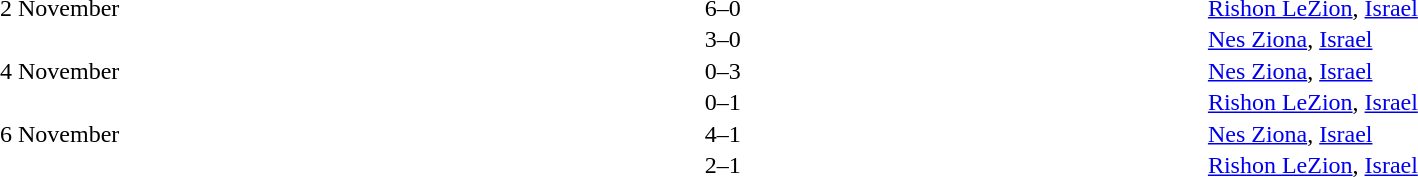<table cellspacing=1 width=85%>
<tr>
<th width=15%></th>
<th width=25%></th>
<th width=10%></th>
<th width=25%></th>
<th width=25%></th>
</tr>
<tr>
<td>2 November</td>
<td align=right></td>
<td align=center>6–0</td>
<td></td>
<td><a href='#'>Rishon LeZion</a>, <a href='#'>Israel</a></td>
</tr>
<tr>
<td></td>
<td align=right></td>
<td align=center>3–0</td>
<td></td>
<td><a href='#'>Nes Ziona</a>, <a href='#'>Israel</a></td>
</tr>
<tr>
<td>4 November</td>
<td align=right></td>
<td align=center>0–3</td>
<td></td>
<td><a href='#'>Nes Ziona</a>, <a href='#'>Israel</a></td>
</tr>
<tr>
<td></td>
<td align=right></td>
<td align=center>0–1</td>
<td></td>
<td><a href='#'>Rishon LeZion</a>, <a href='#'>Israel</a></td>
</tr>
<tr>
<td>6 November</td>
<td align=right></td>
<td align=center>4–1</td>
<td></td>
<td><a href='#'>Nes Ziona</a>, <a href='#'>Israel</a></td>
</tr>
<tr>
<td></td>
<td align=right></td>
<td align=center>2–1</td>
<td></td>
<td><a href='#'>Rishon LeZion</a>, <a href='#'>Israel</a></td>
</tr>
</table>
